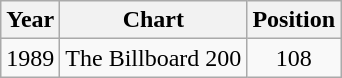<table class="wikitable">
<tr>
<th>Year</th>
<th>Chart</th>
<th>Position</th>
</tr>
<tr>
<td>1989</td>
<td>The Billboard 200</td>
<td align="center">108</td>
</tr>
</table>
